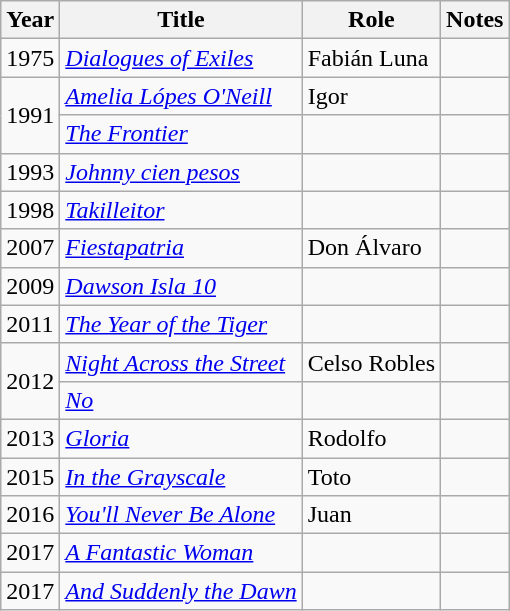<table class="wikitable sortable">
<tr>
<th>Year</th>
<th>Title</th>
<th>Role</th>
<th class="unsortable">Notes</th>
</tr>
<tr>
<td>1975</td>
<td><em><a href='#'>Dialogues of Exiles</a></em></td>
<td>Fabián Luna</td>
<td></td>
</tr>
<tr>
<td rowspan="2">1991</td>
<td><em><a href='#'>Amelia Lópes O'Neill</a></em></td>
<td>Igor</td>
<td></td>
</tr>
<tr>
<td><em><a href='#'>The Frontier</a></em></td>
<td></td>
<td></td>
</tr>
<tr>
<td>1993</td>
<td><em><a href='#'>Johnny cien pesos</a></em></td>
<td></td>
<td></td>
</tr>
<tr>
<td>1998</td>
<td><em><a href='#'>Takilleitor</a></em></td>
<td></td>
<td></td>
</tr>
<tr>
<td>2007</td>
<td><em><a href='#'>Fiestapatria</a></em></td>
<td>Don Álvaro</td>
<td></td>
</tr>
<tr>
<td>2009</td>
<td><em><a href='#'>Dawson Isla 10</a></em></td>
<td></td>
<td></td>
</tr>
<tr>
<td>2011</td>
<td><em><a href='#'>The Year of the Tiger</a></em></td>
<td></td>
<td></td>
</tr>
<tr>
<td rowspan="2">2012</td>
<td><em><a href='#'>Night Across the Street</a></em></td>
<td>Celso Robles</td>
<td></td>
</tr>
<tr>
<td><em><a href='#'>No</a></em></td>
<td></td>
<td></td>
</tr>
<tr>
<td>2013</td>
<td><em><a href='#'>Gloria</a></em></td>
<td>Rodolfo</td>
<td></td>
</tr>
<tr>
<td>2015</td>
<td><em><a href='#'>In the Grayscale</a></em></td>
<td>Toto</td>
<td></td>
</tr>
<tr>
<td>2016</td>
<td><em><a href='#'>You'll Never Be Alone</a></em></td>
<td>Juan</td>
<td></td>
</tr>
<tr>
<td>2017</td>
<td><em><a href='#'>A Fantastic Woman</a></em></td>
<td></td>
<td></td>
</tr>
<tr>
<td>2017</td>
<td><em><a href='#'>And Suddenly the Dawn</a></em></td>
<td></td>
<td></td>
</tr>
</table>
